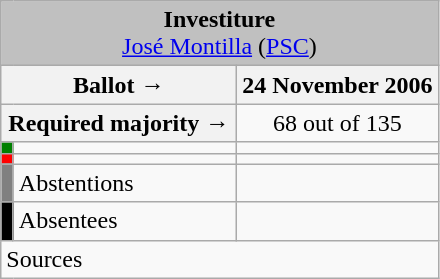<table class="wikitable" style="text-align:center;">
<tr>
<td colspan="3" align="center" bgcolor="#C0C0C0"><strong>Investiture</strong><br><a href='#'>José Montilla</a> (<a href='#'>PSC</a>)</td>
</tr>
<tr>
<th colspan="2" width="150px">Ballot →</th>
<th>24 November 2006</th>
</tr>
<tr>
<th colspan="2">Required majority →</th>
<td>68 out of 135 </td>
</tr>
<tr>
<th width="1px" style="background:green;"></th>
<td align="left"></td>
<td></td>
</tr>
<tr>
<th style="color:inherit;background:red;"></th>
<td align="left"></td>
<td></td>
</tr>
<tr>
<th style="color:inherit;background:gray;"></th>
<td align="left"><span>Abstentions</span></td>
<td></td>
</tr>
<tr>
<th style="color:inherit;background:black;"></th>
<td align="left"><span>Absentees</span></td>
<td></td>
</tr>
<tr>
<td align="left" colspan="3">Sources</td>
</tr>
</table>
